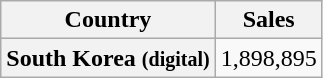<table class="wikitable plainrowheaders">
<tr>
<th>Country</th>
<th>Sales</th>
</tr>
<tr>
<th scope=row>South Korea <small>(digital)</small></th>
<td>1,898,895</td>
</tr>
</table>
